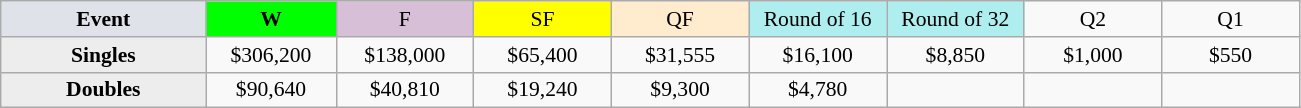<table class=wikitable style=font-size:90%;text-align:center>
<tr>
<td width=130 bgcolor=dfe2e9><strong>Event</strong></td>
<td width=80 bgcolor=lime><strong>W</strong></td>
<td width=85 bgcolor=thistle>F</td>
<td width=85 bgcolor=ffff00>SF</td>
<td width=85 bgcolor=ffebcd>QF</td>
<td width=85 bgcolor=afeeee>Round of 16</td>
<td width=85 bgcolor=afeeee>Round of 32</td>
<td width=85>Q2</td>
<td width=85>Q1</td>
</tr>
<tr>
<th style=background:#ededed>Singles</th>
<td>$306,200</td>
<td>$138,000</td>
<td>$65,400</td>
<td>$31,555</td>
<td>$16,100</td>
<td>$8,850</td>
<td>$1,000</td>
<td>$550</td>
</tr>
<tr>
<th style=background:#ededed>Doubles</th>
<td>$90,640</td>
<td>$40,810</td>
<td>$19,240</td>
<td>$9,300</td>
<td>$4,780</td>
<td></td>
<td></td>
<td></td>
</tr>
</table>
